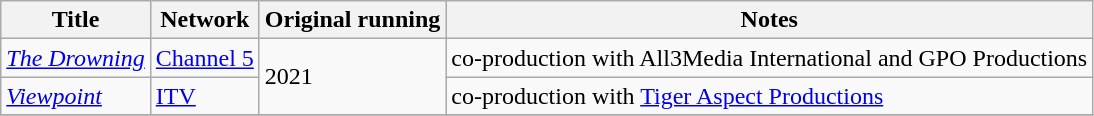<table class="wikitable sortable">
<tr>
<th>Title</th>
<th>Network</th>
<th>Original running</th>
<th>Notes</th>
</tr>
<tr>
<td><em><a href='#'>The Drowning</a></em></td>
<td><a href='#'>Channel 5</a></td>
<td rowspan="2">2021</td>
<td>co-production with All3Media International and GPO Productions</td>
</tr>
<tr>
<td><em><a href='#'>Viewpoint</a></em></td>
<td><a href='#'>ITV</a></td>
<td>co-production with <a href='#'>Tiger Aspect Productions</a></td>
</tr>
<tr>
</tr>
</table>
